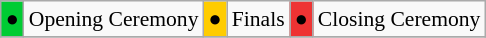<table class="wikitable" style="margin:0.5em auto; font-size:90%;">
<tr>
<td bgcolor=#00cc33>●</td>
<td>Opening Ceremony</td>
<td bgcolor=#ffcc00>●</td>
<td>Finals</td>
<td bgcolor=#ee3333>●</td>
<td>Closing Ceremony</td>
</tr>
<tr>
</tr>
</table>
